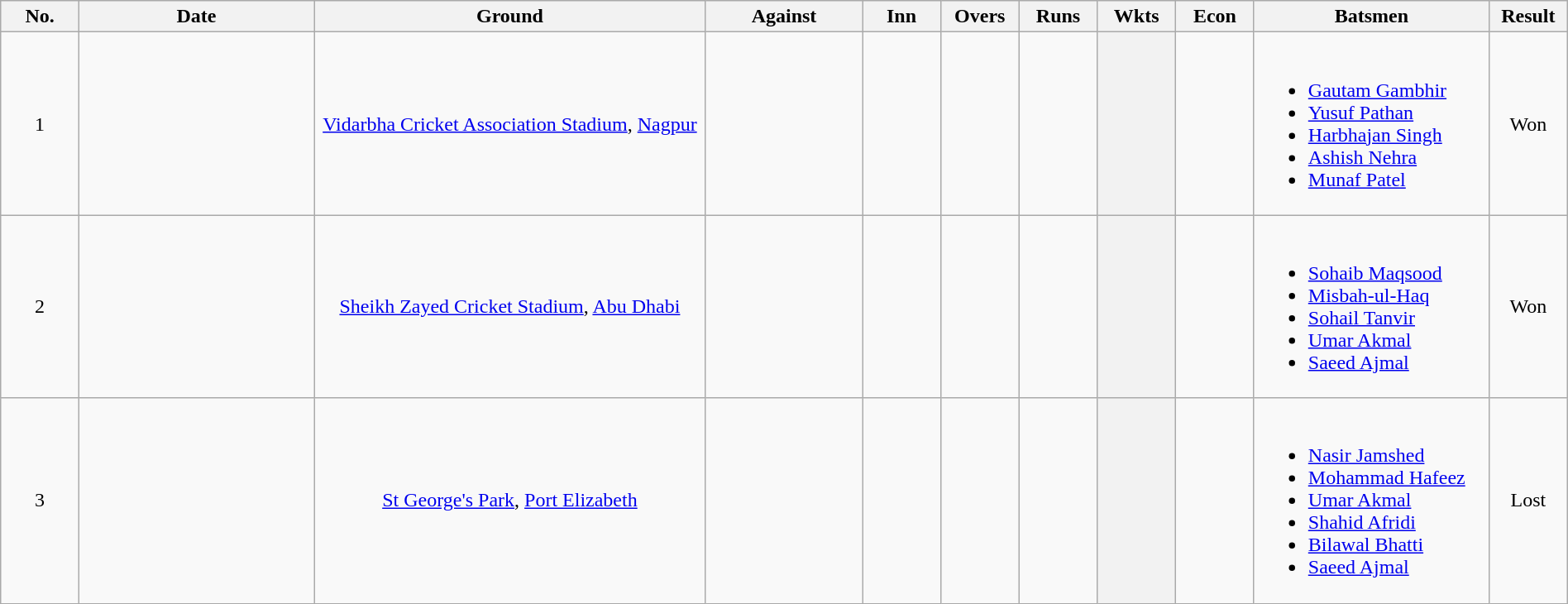<table class="wikitable plainrowheaders sortable" style="width: 100%;">
<tr>
<th style="width:5%;">No.</th>
<th style="width:15%;">Date</th>
<th style="width:25%;">Ground</th>
<th style="width:10%;">Against</th>
<th style="width:5%;">Inn</th>
<th style="width:5%;">Overs</th>
<th style="width:5%;">Runs</th>
<th style="width:5%;">Wkts</th>
<th style="width:5%;">Econ</th>
<th style="width:15%;" class="unsortable">Batsmen</th>
<th style="width:5%;">Result</th>
</tr>
<tr align=center>
<td>1</td>
<td> </td>
<td><a href='#'>Vidarbha Cricket Association Stadium</a>, <a href='#'>Nagpur</a></td>
<td></td>
<td></td>
<td></td>
<td></td>
<th scope="row"></th>
<td></td>
<td align=left><br><ul><li><a href='#'>Gautam Gambhir</a></li><li><a href='#'>Yusuf Pathan</a></li><li><a href='#'>Harbhajan Singh</a></li><li><a href='#'>Ashish Nehra</a></li><li><a href='#'>Munaf Patel</a></li></ul></td>
<td>Won</td>
</tr>
<tr align=center>
<td>2</td>
<td> </td>
<td><a href='#'>Sheikh Zayed Cricket Stadium</a>, <a href='#'>Abu Dhabi</a></td>
<td></td>
<td></td>
<td></td>
<td></td>
<th scope="row"></th>
<td></td>
<td align=left><br><ul><li><a href='#'>Sohaib Maqsood</a></li><li><a href='#'>Misbah-ul-Haq</a></li><li><a href='#'>Sohail Tanvir</a></li><li><a href='#'>Umar Akmal</a></li><li><a href='#'>Saeed Ajmal</a></li></ul></td>
<td>Won</td>
</tr>
<tr align=center>
<td>3</td>
<td></td>
<td><a href='#'>St George's Park</a>, <a href='#'>Port Elizabeth</a></td>
<td></td>
<td></td>
<td></td>
<td></td>
<th scope="row"></th>
<td></td>
<td align=left><br><ul><li><a href='#'>Nasir Jamshed</a></li><li><a href='#'>Mohammad Hafeez</a></li><li><a href='#'>Umar Akmal</a></li><li><a href='#'>Shahid Afridi</a></li><li><a href='#'>Bilawal Bhatti</a></li><li><a href='#'>Saeed Ajmal</a></li></ul></td>
<td>Lost</td>
</tr>
</table>
